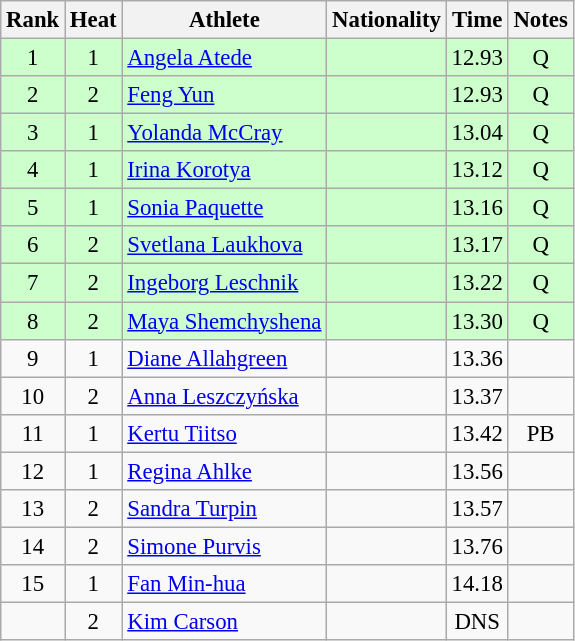<table class="wikitable sortable" style="text-align:center;font-size:95%">
<tr>
<th>Rank</th>
<th>Heat</th>
<th>Athlete</th>
<th>Nationality</th>
<th>Time</th>
<th>Notes</th>
</tr>
<tr bgcolor=ccffcc>
<td>1</td>
<td>1</td>
<td align="left"><a href='#'>Angela Atede</a></td>
<td align=left></td>
<td>12.93</td>
<td>Q</td>
</tr>
<tr bgcolor=ccffcc>
<td>2</td>
<td>2</td>
<td align="left"><a href='#'>Feng Yun</a></td>
<td align=left></td>
<td>12.93</td>
<td>Q</td>
</tr>
<tr bgcolor=ccffcc>
<td>3</td>
<td>1</td>
<td align="left"><a href='#'>Yolanda McCray</a></td>
<td align=left></td>
<td>13.04</td>
<td>Q</td>
</tr>
<tr bgcolor=ccffcc>
<td>4</td>
<td>1</td>
<td align="left"><a href='#'>Irina Korotya</a></td>
<td align=left></td>
<td>13.12</td>
<td>Q</td>
</tr>
<tr bgcolor=ccffcc>
<td>5</td>
<td>1</td>
<td align="left"><a href='#'>Sonia Paquette</a></td>
<td align=left></td>
<td>13.16</td>
<td>Q</td>
</tr>
<tr bgcolor=ccffcc>
<td>6</td>
<td>2</td>
<td align="left"><a href='#'>Svetlana Laukhova</a></td>
<td align=left></td>
<td>13.17</td>
<td>Q</td>
</tr>
<tr bgcolor=ccffcc>
<td>7</td>
<td>2</td>
<td align="left"><a href='#'>Ingeborg Leschnik</a></td>
<td align=left></td>
<td>13.22</td>
<td>Q</td>
</tr>
<tr bgcolor=ccffcc>
<td>8</td>
<td>2</td>
<td align="left"><a href='#'>Maya Shemchyshena</a></td>
<td align=left></td>
<td>13.30</td>
<td>Q</td>
</tr>
<tr>
<td>9</td>
<td>1</td>
<td align="left"><a href='#'>Diane Allahgreen</a></td>
<td align=left></td>
<td>13.36</td>
<td></td>
</tr>
<tr>
<td>10</td>
<td>2</td>
<td align="left"><a href='#'>Anna Leszczyńska</a></td>
<td align=left></td>
<td>13.37</td>
<td></td>
</tr>
<tr>
<td>11</td>
<td>1</td>
<td align="left"><a href='#'>Kertu Tiitso</a></td>
<td align=left></td>
<td>13.42</td>
<td>PB</td>
</tr>
<tr>
<td>12</td>
<td>1</td>
<td align="left"><a href='#'>Regina Ahlke</a></td>
<td align=left></td>
<td>13.56</td>
<td></td>
</tr>
<tr>
<td>13</td>
<td>2</td>
<td align="left"><a href='#'>Sandra Turpin</a></td>
<td align=left></td>
<td>13.57</td>
<td></td>
</tr>
<tr>
<td>14</td>
<td>2</td>
<td align="left"><a href='#'>Simone Purvis</a></td>
<td align=left></td>
<td>13.76</td>
<td></td>
</tr>
<tr>
<td>15</td>
<td>1</td>
<td align="left"><a href='#'>Fan Min-hua</a></td>
<td align=left></td>
<td>14.18</td>
<td></td>
</tr>
<tr>
<td></td>
<td>2</td>
<td align="left"><a href='#'>Kim Carson</a></td>
<td align=left></td>
<td>DNS</td>
<td></td>
</tr>
</table>
